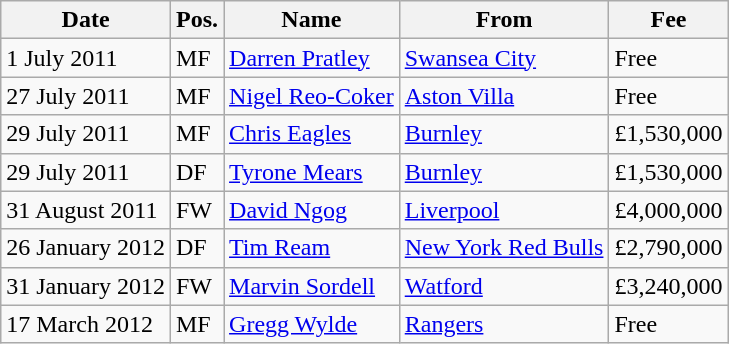<table class="wikitable">
<tr>
<th>Date</th>
<th>Pos.</th>
<th>Name</th>
<th>From</th>
<th>Fee</th>
</tr>
<tr>
<td>1 July 2011</td>
<td>MF</td>
<td> <a href='#'>Darren Pratley</a></td>
<td> <a href='#'>Swansea City</a></td>
<td>Free</td>
</tr>
<tr>
<td>27 July 2011</td>
<td>MF</td>
<td> <a href='#'>Nigel Reo-Coker</a></td>
<td> <a href='#'>Aston Villa</a></td>
<td>Free</td>
</tr>
<tr>
<td>29 July 2011</td>
<td>MF</td>
<td> <a href='#'>Chris Eagles</a></td>
<td> <a href='#'>Burnley</a></td>
<td>£1,530,000</td>
</tr>
<tr>
<td>29 July 2011</td>
<td>DF</td>
<td> <a href='#'>Tyrone Mears</a></td>
<td> <a href='#'>Burnley</a></td>
<td>£1,530,000</td>
</tr>
<tr>
<td>31 August 2011</td>
<td>FW</td>
<td> <a href='#'>David Ngog</a></td>
<td> <a href='#'>Liverpool</a></td>
<td>£4,000,000</td>
</tr>
<tr>
<td>26 January 2012</td>
<td>DF</td>
<td> <a href='#'>Tim Ream</a></td>
<td> <a href='#'>New York Red Bulls</a></td>
<td>£2,790,000</td>
</tr>
<tr>
<td>31 January 2012</td>
<td>FW</td>
<td> <a href='#'>Marvin Sordell</a></td>
<td> <a href='#'>Watford</a></td>
<td>£3,240,000</td>
</tr>
<tr>
<td>17 March 2012</td>
<td>MF</td>
<td> <a href='#'>Gregg Wylde</a></td>
<td> <a href='#'>Rangers</a></td>
<td>Free</td>
</tr>
</table>
